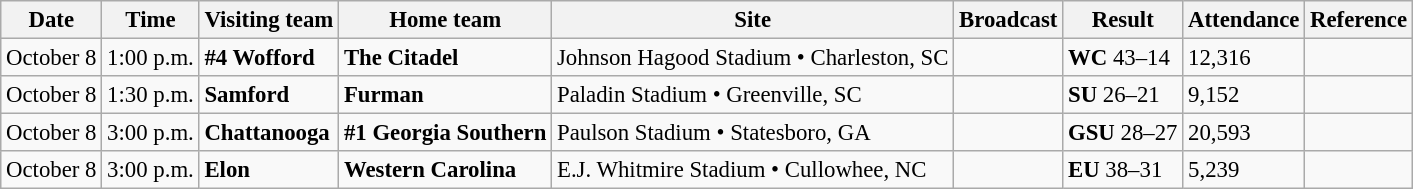<table class="wikitable" style="font-size:95%;">
<tr>
<th>Date</th>
<th>Time</th>
<th>Visiting team</th>
<th>Home team</th>
<th>Site</th>
<th>Broadcast</th>
<th>Result</th>
<th>Attendance</th>
<th class="unsortable">Reference</th>
</tr>
<tr>
<td>October 8</td>
<td>1:00 p.m.</td>
<td><strong>#4 Wofford</strong></td>
<td><strong>The Citadel</strong></td>
<td>Johnson Hagood Stadium • Charleston, SC</td>
<td></td>
<td><strong>WC</strong> 43–14</td>
<td>12,316</td>
<td align="center"></td>
</tr>
<tr>
<td>October 8</td>
<td>1:30 p.m.</td>
<td><strong>Samford</strong></td>
<td><strong>Furman</strong></td>
<td>Paladin Stadium • Greenville, SC</td>
<td></td>
<td><strong>SU</strong> 26–21</td>
<td>9,152</td>
<td align="center"></td>
</tr>
<tr>
<td>October 8</td>
<td>3:00 p.m.</td>
<td><strong>Chattanooga</strong></td>
<td><strong>#1 Georgia Southern</strong></td>
<td>Paulson Stadium • Statesboro, GA</td>
<td></td>
<td><strong>GSU</strong> 28–27</td>
<td>20,593</td>
<td align="center"></td>
</tr>
<tr>
<td>October 8</td>
<td>3:00 p.m.</td>
<td><strong>Elon</strong></td>
<td><strong>Western Carolina</strong></td>
<td>E.J. Whitmire Stadium • Cullowhee, NC</td>
<td></td>
<td><strong>EU</strong> 38–31</td>
<td>5,239</td>
<td align="center"></td>
</tr>
</table>
